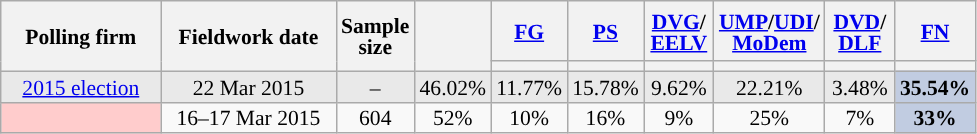<table class="wikitable sortable" style="text-align:center;font-size:90%;line-height:14px;">
<tr style="height:40px;">
<th style="width:100px;" rowspan="2">Polling firm</th>
<th style="width:110px;" rowspan="2">Fieldwork date</th>
<th style="width:35px;" rowspan="2">Sample<br>size</th>
<th style="width:30px;" rowspan="2"></th>
<th class="unsortable" style="width:40px;"><a href='#'>FG</a></th>
<th class="unsortable" style="width:40px;"><a href='#'>PS</a></th>
<th class="unsortable" style="width:40px;"><a href='#'>DVG</a>/<br><a href='#'>EELV</a></th>
<th class="unsortable" style="width:40px;"><a href='#'>UMP</a>/<a href='#'>UDI</a>/<br><a href='#'>MoDem</a></th>
<th class="unsortable" style="width:40px;"><a href='#'>DVD</a>/<br><a href='#'>DLF</a></th>
<th class="unsortable" style="width:40px;"><a href='#'>FN</a></th>
</tr>
<tr>
<th style="background:"></th>
<th style="background:"></th>
<th style="background:"></th>
<th style="background:"></th>
<th style="background:"></th>
<th style="background:"></th>
</tr>
<tr style="background:#E9E9E9;">
<td><a href='#'>2015 election</a></td>
<td data-sort-value="2015-03-22">22 Mar 2015</td>
<td>–</td>
<td>46.02%</td>
<td>11.77%</td>
<td>15.78%</td>
<td>9.62%</td>
<td>22.21%</td>
<td>3.48%</td>
<td style="background:#C1CCE1;"><strong>35.54%</strong></td>
</tr>
<tr>
<td style="background:#FFCCCC;"></td>
<td data-sort-value="2015-03-17">16–17 Mar 2015</td>
<td>604</td>
<td>52%</td>
<td>10%</td>
<td>16%</td>
<td>9%</td>
<td>25%</td>
<td>7%</td>
<td style="background:#C1CCE1;"><strong>33%</strong></td>
</tr>
</table>
